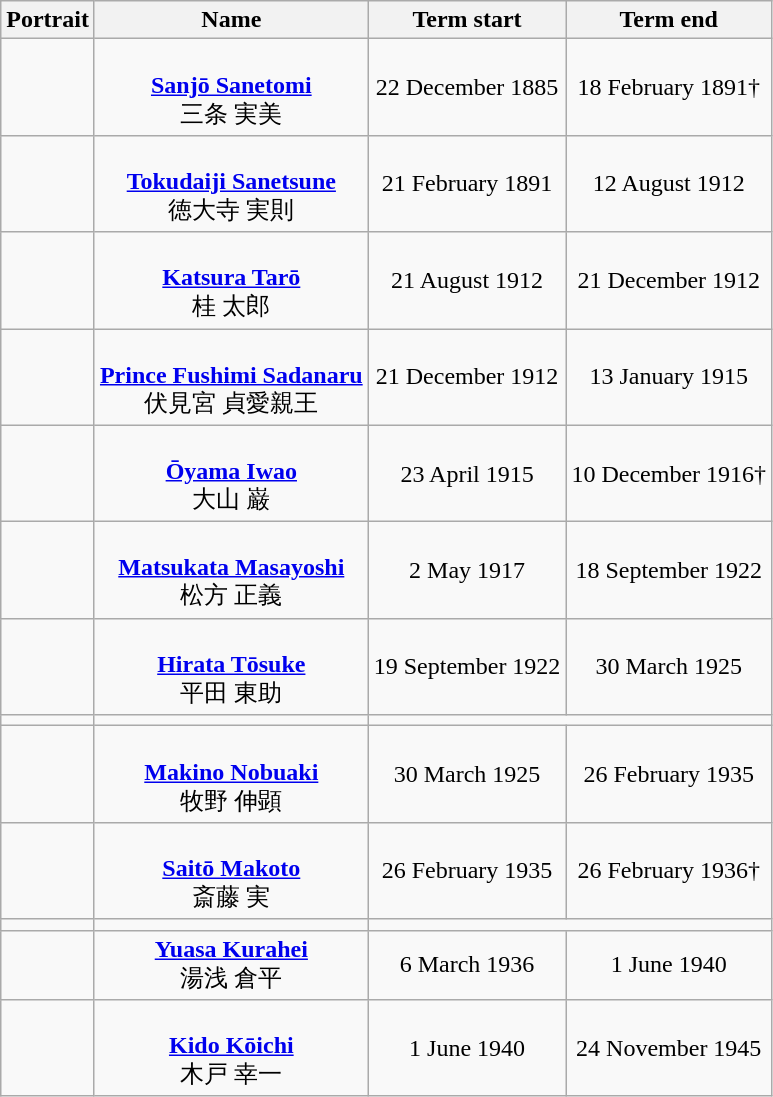<table class=wikitable style="text-align:center">
<tr>
<th>Portrait</th>
<th>Name</th>
<th>Term start</th>
<th>Term end</th>
</tr>
<tr>
<td></td>
<td><a href='#'><br><strong>Sanjō Sanetomi</strong></a><br>三条 実美<br></td>
<td>22 December 1885</td>
<td>18 February 1891†</td>
</tr>
<tr>
<td></td>
<td><a href='#'><br><strong>Tokudaiji Sanetsune</strong></a><br>徳大寺 実則<br></td>
<td>21 February 1891</td>
<td>12 August 1912</td>
</tr>
<tr>
<td></td>
<td><a href='#'><br><strong>Katsura Tarō</strong></a><br>桂 太郎<br></td>
<td>21 August 1912</td>
<td>21 December 1912</td>
</tr>
<tr>
<td></td>
<td><a href='#'><br><strong>Prince Fushimi Sadanaru</strong></a><br>伏見宮 貞愛親王<br></td>
<td>21 December 1912</td>
<td>13 January 1915</td>
</tr>
<tr>
<td></td>
<td><a href='#'><br><strong>Ōyama Iwao</strong></a><br>大山 巌<br></td>
<td>23 April 1915</td>
<td>10 December 1916†</td>
</tr>
<tr>
<td></td>
<td><a href='#'><br><strong>Matsukata Masayoshi</strong></a><br>松方 正義<br></td>
<td>2 May 1917</td>
<td>18 September 1922</td>
</tr>
<tr>
<td></td>
<td><a href='#'><br><strong>Hirata Tōsuke</strong></a><br>平田 東助<br></td>
<td>19 September 1922</td>
<td>30 March 1925</td>
</tr>
<tr>
<td></td>
<td></td>
<td colspan="2"></td>
</tr>
<tr>
<td></td>
<td><a href='#'><br><strong>Makino Nobuaki</strong></a><br>牧野 伸顕<br></td>
<td>30 March 1925</td>
<td>26 February 1935</td>
</tr>
<tr>
<td></td>
<td><a href='#'><br><strong>Saitō Makoto</strong></a><br>斎藤 実<br></td>
<td>26 February 1935</td>
<td>26 February 1936†</td>
</tr>
<tr>
<td></td>
<td></td>
<td colspan="2"></td>
</tr>
<tr>
<td></td>
<td><strong><a href='#'>Yuasa Kurahei</a></strong><br>湯浅 倉平<br></td>
<td>6 March 1936</td>
<td>1 June 1940</td>
</tr>
<tr>
<td></td>
<td><a href='#'><br><strong>Kido Kōichi</strong></a><br>木戸 幸一<br></td>
<td>1 June 1940</td>
<td>24 November 1945</td>
</tr>
</table>
